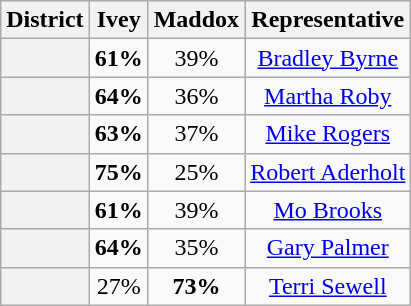<table class=wikitable>
<tr>
<th>District</th>
<th>Ivey</th>
<th>Maddox</th>
<th>Representative</th>
</tr>
<tr align=center>
<th></th>
<td><strong>61%</strong></td>
<td>39%</td>
<td><a href='#'>Bradley Byrne</a></td>
</tr>
<tr align=center>
<th></th>
<td><strong>64%</strong></td>
<td>36%</td>
<td><a href='#'>Martha Roby</a></td>
</tr>
<tr align=center>
<th></th>
<td><strong>63%</strong></td>
<td>37%</td>
<td><a href='#'>Mike Rogers</a></td>
</tr>
<tr align=center>
<th></th>
<td><strong>75%</strong></td>
<td>25%</td>
<td><a href='#'>Robert Aderholt</a></td>
</tr>
<tr align=center>
<th></th>
<td><strong>61%</strong></td>
<td>39%</td>
<td><a href='#'>Mo Brooks</a></td>
</tr>
<tr align=center>
<th></th>
<td><strong>64%</strong></td>
<td>35%</td>
<td><a href='#'>Gary Palmer</a></td>
</tr>
<tr align=center>
<th></th>
<td>27%</td>
<td><strong>73%</strong></td>
<td><a href='#'>Terri Sewell</a></td>
</tr>
</table>
